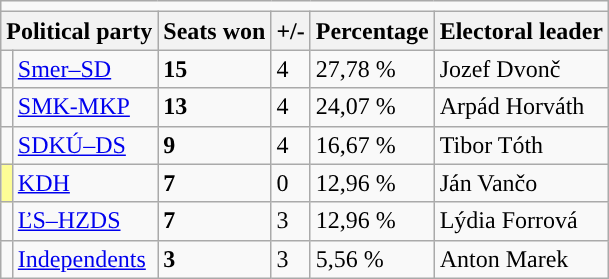<table class="wikitable" style="text-align: left;">
<tr>
<td colspan="6"></td>
</tr>
<tr>
<th colspan="2">Political party</th>
<th>Seats won</th>
<th>+/-</th>
<th>Percentage</th>
<th>Electoral leader</th>
</tr>
<tr>
<td style="background:"></td>
<td><a href='#'>Smer–SD</a></td>
<td><strong>15</strong></td>
<td> 4</td>
<td>27,78 %</td>
<td>Jozef Dvonč</td>
</tr>
<tr>
<td style="background:"></td>
<td><a href='#'>SMK-MKP</a></td>
<td><strong>13</strong></td>
<td> 4</td>
<td>24,07 %</td>
<td>Arpád Horváth</td>
</tr>
<tr>
<td style="background:"></td>
<td><a href='#'>SDKÚ–DS</a></td>
<td><strong>9</strong></td>
<td> 4</td>
<td>16,67 %</td>
<td>Tibor Tóth</td>
</tr>
<tr>
<td style="background:#fdfd96"></td>
<td><a href='#'>KDH</a></td>
<td><strong>7</strong></td>
<td> 0</td>
<td>12,96 %</td>
<td>Ján Vančo</td>
</tr>
<tr>
<td style="background:"></td>
<td><a href='#'>ĽS–HZDS</a></td>
<td><strong>7</strong></td>
<td> 3</td>
<td>12,96 %</td>
<td>Lýdia Forrová</td>
</tr>
<tr>
<td style="background:"></td>
<td><a href='#'>Independents</a></td>
<td><strong>3</strong></td>
<td> 3</td>
<td>5,56 %</td>
<td>Anton Marek</td>
</tr>
</table>
